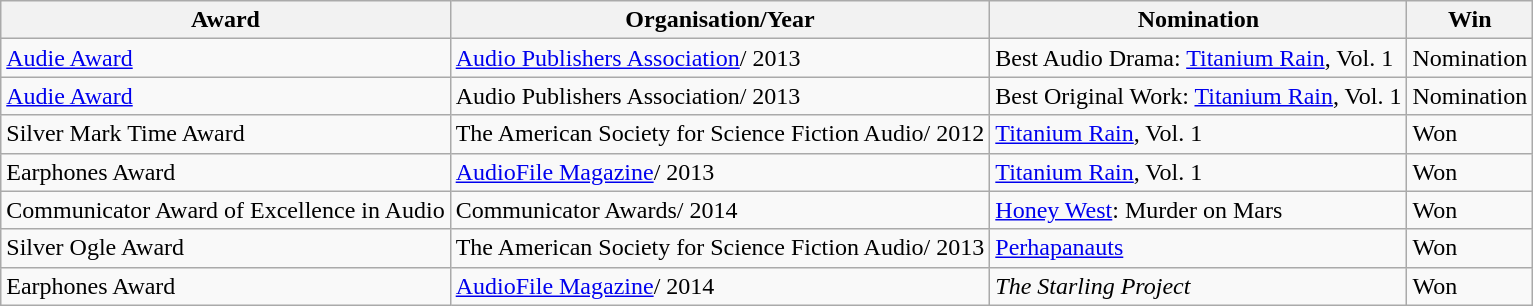<table class="wikitable">
<tr>
<th>Award</th>
<th>Organisation/Year</th>
<th>Nomination</th>
<th>Win</th>
</tr>
<tr>
<td><a href='#'>Audie Award</a></td>
<td><a href='#'>Audio Publishers Association</a>/ 2013</td>
<td>Best Audio Drama: <a href='#'>Titanium Rain</a>, Vol. 1</td>
<td>Nomination</td>
</tr>
<tr>
<td><a href='#'>Audie Award</a></td>
<td>Audio Publishers Association/ 2013</td>
<td>Best Original Work: <a href='#'>Titanium Rain</a>, Vol. 1</td>
<td>Nomination</td>
</tr>
<tr>
<td>Silver Mark Time Award</td>
<td>The American Society for Science Fiction Audio/ 2012</td>
<td><a href='#'>Titanium Rain</a>, Vol. 1</td>
<td>Won</td>
</tr>
<tr>
<td>Earphones Award</td>
<td><a href='#'>AudioFile Magazine</a>/ 2013</td>
<td><a href='#'>Titanium Rain</a>, Vol. 1</td>
<td>Won</td>
</tr>
<tr>
<td>Communicator Award of Excellence in Audio</td>
<td>Communicator Awards/ 2014</td>
<td><a href='#'>Honey West</a>: Murder on Mars</td>
<td>Won</td>
</tr>
<tr>
<td>Silver Ogle Award</td>
<td>The American Society for Science Fiction Audio/ 2013</td>
<td><a href='#'>Perhapanauts</a></td>
<td>Won</td>
</tr>
<tr>
<td>Earphones Award</td>
<td><a href='#'>AudioFile Magazine</a>/ 2014</td>
<td><em>The Starling Project</em></td>
<td>Won</td>
</tr>
</table>
